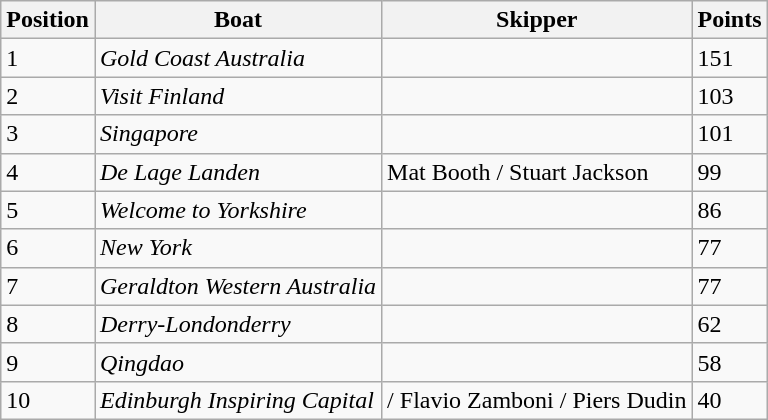<table class="wikitable">
<tr>
<th>Position</th>
<th>Boat</th>
<th>Skipper</th>
<th>Points</th>
</tr>
<tr>
<td>1</td>
<td><em>Gold Coast Australia</em></td>
<td></td>
<td>151</td>
</tr>
<tr>
<td>2</td>
<td><em>Visit Finland</em></td>
<td></td>
<td>103</td>
</tr>
<tr>
<td>3</td>
<td><em>Singapore</em></td>
<td></td>
<td>101</td>
</tr>
<tr>
<td>4</td>
<td><em>De Lage Landen</em></td>
<td>Mat Booth / Stuart Jackson</td>
<td>99</td>
</tr>
<tr>
<td>5</td>
<td><em>Welcome to Yorkshire</em></td>
<td></td>
<td>86</td>
</tr>
<tr>
<td>6</td>
<td><em>New York</em></td>
<td></td>
<td>77</td>
</tr>
<tr>
<td>7</td>
<td><em>Geraldton Western Australia</em></td>
<td></td>
<td>77</td>
</tr>
<tr>
<td>8</td>
<td><em>Derry-Londonderry</em></td>
<td></td>
<td>62</td>
</tr>
<tr>
<td>9</td>
<td><em>Qingdao</em></td>
<td></td>
<td>58</td>
</tr>
<tr>
<td>10</td>
<td><em> Edinburgh Inspiring Capital</em></td>
<td> / Flavio Zamboni / Piers Dudin</td>
<td>40</td>
</tr>
</table>
